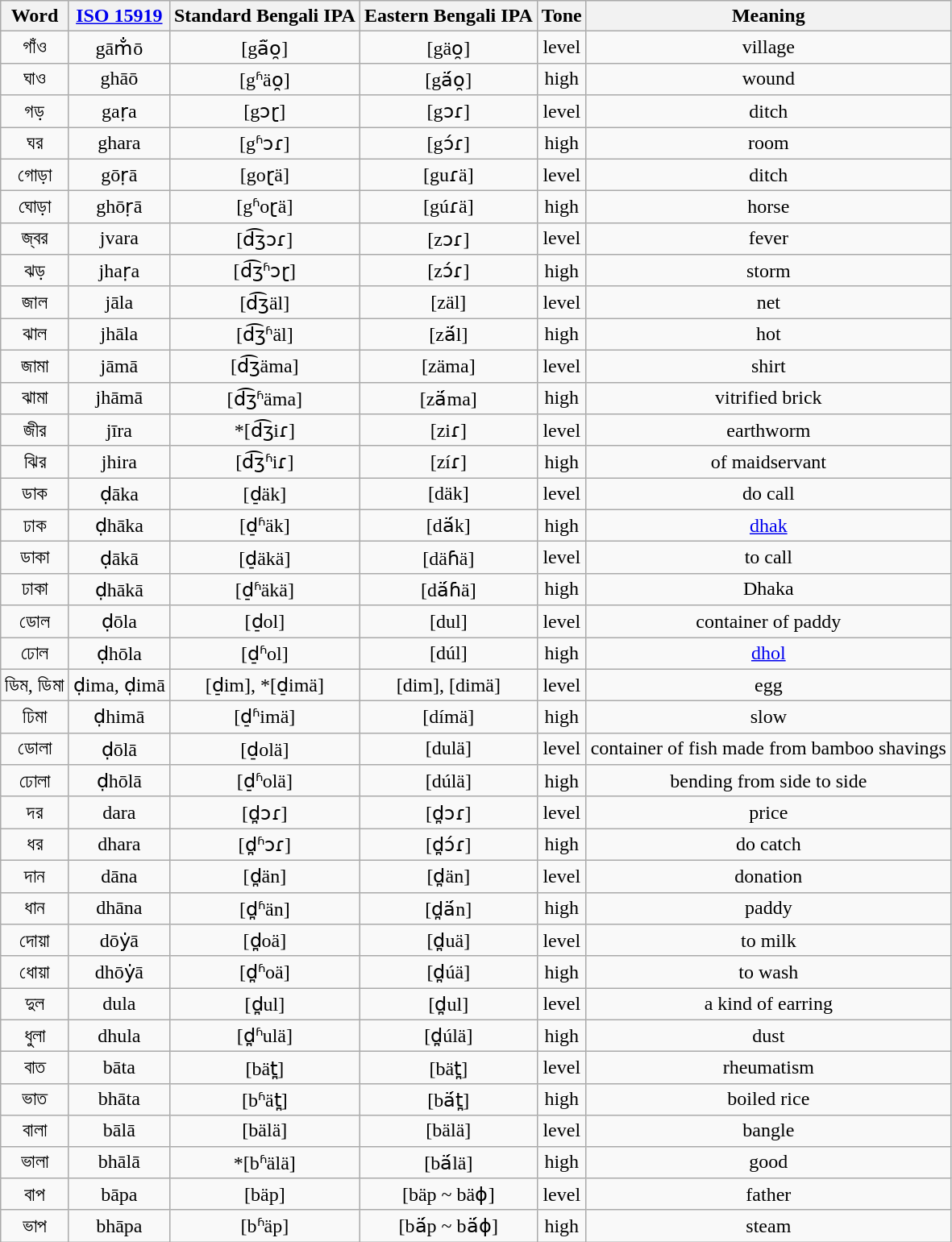<table class="wikitable" style="text-align:center;">
<tr>
<th>Word</th>
<th><a href='#'>ISO 15919</a></th>
<th>Standard Bengali IPA</th>
<th>Eastern Bengali IPA</th>
<th>Tone</th>
<th>Meaning</th>
</tr>
<tr>
<td>গাঁও</td>
<td>gām̐ō</td>
<td>[gä̃o̯]</td>
<td>[gäo̯]</td>
<td>level</td>
<td>village</td>
</tr>
<tr>
<td>ঘাও</td>
<td>ghāō</td>
<td>[gʱäo̯]</td>
<td>[gä́o̯]</td>
<td>high</td>
<td>wound</td>
</tr>
<tr>
<td>গড়</td>
<td>gaṛa</td>
<td>[gɔɽ]</td>
<td>[gɔɾ]</td>
<td>level</td>
<td>ditch</td>
</tr>
<tr>
<td>ঘর</td>
<td>ghara</td>
<td>[gʱɔɾ]</td>
<td>[gɔ́ɾ]</td>
<td>high</td>
<td>room</td>
</tr>
<tr>
<td>গোড়া</td>
<td>gōṛā</td>
<td>[goɽä]</td>
<td>[guɾä]</td>
<td>level</td>
<td>ditch</td>
</tr>
<tr>
<td>ঘোড়া</td>
<td>ghōṛā</td>
<td>[gʱoɽä]</td>
<td>[gúɾä]</td>
<td>high</td>
<td>horse</td>
</tr>
<tr>
<td>জ্বর</td>
<td>jvara</td>
<td>[d͡ʒɔɾ]</td>
<td>[zɔɾ]</td>
<td>level</td>
<td>fever</td>
</tr>
<tr>
<td>ঝড়</td>
<td>jhaṛa</td>
<td>[d͡ʒʱɔɽ]</td>
<td>[zɔ́ɾ]</td>
<td>high</td>
<td>storm</td>
</tr>
<tr>
<td>জাল</td>
<td>jāla</td>
<td>[d͡ʒäl]</td>
<td>[zäl]</td>
<td>level</td>
<td>net</td>
</tr>
<tr>
<td>ঝাল</td>
<td>jhāla</td>
<td>[d͡ʒʱäl]</td>
<td>[zä́l]</td>
<td>high</td>
<td>hot</td>
</tr>
<tr>
<td>জামা</td>
<td>jāmā</td>
<td>[d͡ʒäma]</td>
<td>[zäma]</td>
<td>level</td>
<td>shirt</td>
</tr>
<tr>
<td>ঝামা</td>
<td>jhāmā</td>
<td>[d͡ʒʱäma]</td>
<td>[zä́ma]</td>
<td>high</td>
<td>vitrified brick</td>
</tr>
<tr>
<td>জীর</td>
<td>jīra</td>
<td>*[d͡ʒiɾ]</td>
<td>[ziɾ]</td>
<td>level</td>
<td>earthworm</td>
</tr>
<tr>
<td>ঝির</td>
<td>jhira</td>
<td>[d͡ʒʱiɾ]</td>
<td>[zíɾ]</td>
<td>high</td>
<td>of maidservant</td>
</tr>
<tr>
<td>ডাক</td>
<td>ḍāka</td>
<td>[d̠äk]</td>
<td>[däk]</td>
<td>level</td>
<td>do call</td>
</tr>
<tr>
<td>ঢাক</td>
<td>ḍhāka</td>
<td>[d̠ʱäk]</td>
<td>[dä́k]</td>
<td>high</td>
<td><a href='#'>dhak</a></td>
</tr>
<tr>
<td>ডাকা</td>
<td>ḍākā</td>
<td>[d̠äkä]</td>
<td>[däɦä]</td>
<td>level</td>
<td>to call</td>
</tr>
<tr>
<td>ঢাকা</td>
<td>ḍhākā</td>
<td>[d̠ʱäkä]</td>
<td>[dä́ɦä]</td>
<td>high</td>
<td>Dhaka</td>
</tr>
<tr>
<td>ডোল</td>
<td>ḍōla</td>
<td>[d̠ol]</td>
<td>[dul]</td>
<td>level</td>
<td>container of paddy</td>
</tr>
<tr>
<td>ঢোল</td>
<td>ḍhōla</td>
<td>[d̠ʱol]</td>
<td>[dúl]</td>
<td>high</td>
<td><a href='#'>dhol</a></td>
</tr>
<tr>
<td>ডিম, ডিমা</td>
<td>ḍima, ḍimā</td>
<td>[d̠im], *[d̠imä]</td>
<td>[dim], [dimä]</td>
<td>level</td>
<td>egg</td>
</tr>
<tr>
<td>ঢিমা</td>
<td>ḍhimā</td>
<td>[d̠ʱimä]</td>
<td>[dímä]</td>
<td>high</td>
<td>slow</td>
</tr>
<tr>
<td>ডোলা</td>
<td>ḍōlā</td>
<td>[d̠olä]</td>
<td>[dulä]</td>
<td>level</td>
<td>container of fish made from bamboo shavings</td>
</tr>
<tr>
<td>ঢোলা</td>
<td>ḍhōlā</td>
<td>[d̠ʱolä]</td>
<td>[dúlä]</td>
<td>high</td>
<td>bending from side to side</td>
</tr>
<tr>
<td>দর</td>
<td>dara</td>
<td>[d̪ɔɾ]</td>
<td>[d̪ɔɾ]</td>
<td>level</td>
<td>price</td>
</tr>
<tr>
<td>ধর</td>
<td>dhara</td>
<td>[d̪ʱɔɾ]</td>
<td>[d̪ɔ́ɾ]</td>
<td>high</td>
<td>do catch</td>
</tr>
<tr>
<td>দান</td>
<td>dāna</td>
<td>[d̪än]</td>
<td>[d̪än]</td>
<td>level</td>
<td>donation</td>
</tr>
<tr>
<td>ধান</td>
<td>dhāna</td>
<td>[d̪ʱän]</td>
<td>[d̪ä́n]</td>
<td>high</td>
<td>paddy</td>
</tr>
<tr>
<td>দোয়া</td>
<td>dōẏā</td>
<td>[d̪oä]</td>
<td>[d̪uä]</td>
<td>level</td>
<td>to milk</td>
</tr>
<tr>
<td>ধোয়া</td>
<td>dhōẏā</td>
<td>[d̪ʱoä]</td>
<td>[d̪úä]</td>
<td>high</td>
<td>to wash</td>
</tr>
<tr>
<td>দুল</td>
<td>dula</td>
<td>[d̪ul]</td>
<td>[d̪ul]</td>
<td>level</td>
<td>a kind of earring</td>
</tr>
<tr>
<td>ধুলা</td>
<td>dhula</td>
<td>[d̪ʱulä]</td>
<td>[d̪úlä]</td>
<td>high</td>
<td>dust</td>
</tr>
<tr>
<td>বাত</td>
<td>bāta</td>
<td>[bät̪]</td>
<td>[bät̪]</td>
<td>level</td>
<td>rheumatism</td>
</tr>
<tr>
<td>ভাত</td>
<td>bhāta</td>
<td>[bʱät̪]</td>
<td>[bä́t̪]</td>
<td>high</td>
<td>boiled rice</td>
</tr>
<tr>
<td>বালা</td>
<td>bālā</td>
<td>[bälä]</td>
<td>[bälä]</td>
<td>level</td>
<td>bangle</td>
</tr>
<tr>
<td>ভালা</td>
<td>bhālā</td>
<td>*[bʱälä]</td>
<td>[bä́lä]</td>
<td>high</td>
<td>good</td>
</tr>
<tr>
<td>বাপ</td>
<td>bāpa</td>
<td>[bäp]</td>
<td>[bäp ~ bäɸ]</td>
<td>level</td>
<td>father</td>
</tr>
<tr>
<td>ভাপ</td>
<td>bhāpa</td>
<td>[bʱäp]</td>
<td>[bä́p ~ bä́ɸ]</td>
<td>high</td>
<td>steam</td>
</tr>
</table>
